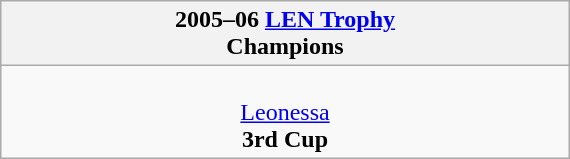<table class="wikitable" style="margin: 0 auto; width: 30%;">
<tr>
<th>2005–06 <a href='#'>LEN Trophy</a><br>Champions</th>
</tr>
<tr>
<td align=center><br><a href='#'>Leonessa</a><br><strong>3rd Cup</strong></td>
</tr>
</table>
